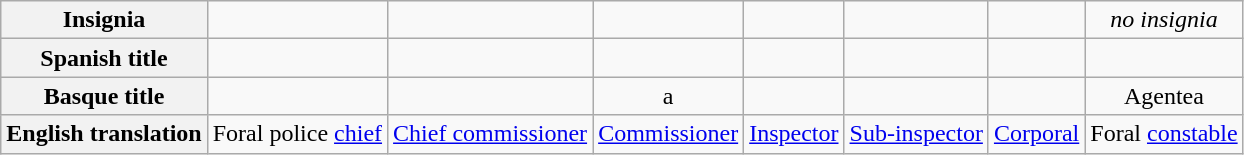<table class="wikitable">
<tr style="text-align:center">
<th>Insignia</th>
<td></td>
<td></td>
<td></td>
<td></td>
<td></td>
<td></td>
<td><em>no insignia</em></td>
</tr>
<tr style="text-align:center">
<th>Spanish title</th>
<td></td>
<td></td>
<td></td>
<td></td>
<td></td>
<td></td>
<td></td>
</tr>
<tr style="text-align:center">
<th>Basque title</th>
<td></td>
<td></td>
<td>a</td>
<td></td>
<td></td>
<td></td>
<td>Agentea</td>
</tr>
<tr style="text-align:center">
<th>English translation</th>
<td>Foral police <a href='#'>chief</a></td>
<td><a href='#'>Chief commissioner</a></td>
<td><a href='#'>Commissioner</a></td>
<td><a href='#'>Inspector</a></td>
<td><a href='#'>Sub-inspector</a></td>
<td><a href='#'>Corporal</a></td>
<td>Foral <a href='#'>constable</a></td>
</tr>
</table>
